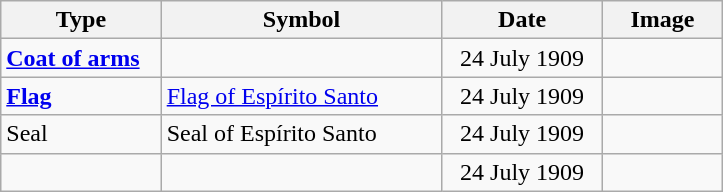<table class="wikitable">
<tr>
<th width="20%">Type</th>
<th width="35%">Symbol</th>
<th width="20%">Date</th>
<th width="15%">Image</th>
</tr>
<tr>
<td><strong><a href='#'>Coat of arms</a></strong></td>
<td></td>
<td align="center">24 July 1909</td>
<td align="center"></td>
</tr>
<tr>
<td><strong><a href='#'>Flag</a></strong></td>
<td><a href='#'>Flag of Espírito Santo</a></td>
<td align="center">24 July 1909</td>
<td align="center"></td>
</tr>
<tr>
<td>Seal</td>
<td>Seal of Espírito Santo</td>
<td align="center">24 July 1909</td>
<td></td>
</tr>
<tr>
<td></td>
<td></td>
<td align="center">24 July 1909</td>
<td></td>
</tr>
</table>
